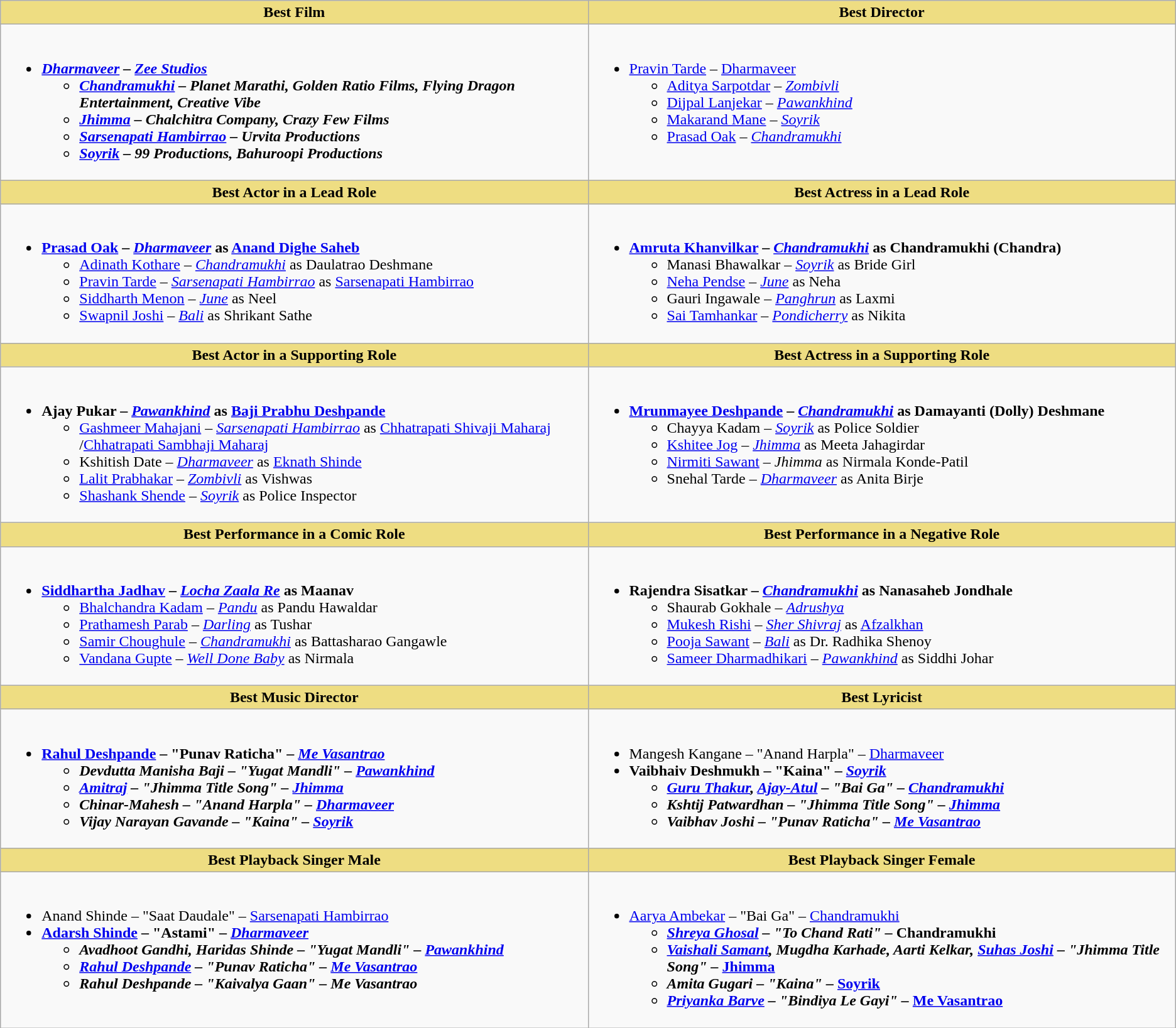<table class="wikitable">
<tr>
<th style="background:#EEDD82; width:50%;">Best Film</th>
<th style="background:#EEDD82; width:50%;">Best Director</th>
</tr>
<tr>
<td valign="top"><br><ul><li><strong><em><a href='#'>Dharmaveer</a><em> – <a href='#'>Zee Studios</a><strong><ul><li><a href='#'></em>Chandramukhi<em></a> – Planet Marathi, Golden Ratio Films, Flying Dragon Entertainment, Creative Vibe</li><li></em><a href='#'>Jhimma</a><em> – Chalchitra Company, Crazy Few Films</li><li></em><a href='#'>Sarsenapati Hambirrao</a><em> – Urvita Productions</li><li></em><a href='#'>Soyrik</a><em> – 99 Productions, Bahuroopi Productions</li></ul></li></ul></td>
<td valign="top"><br><ul><li></strong><a href='#'>Pravin Tarde</a> – </em><a href='#'>Dharmaveer</a></em></strong><ul><li><a href='#'>Aditya Sarpotdar</a> – <a href='#'><em>Zombivli</em></a></li><li><a href='#'>Dijpal Lanjekar</a> – <em><a href='#'>Pawankhind</a></em></li><li><a href='#'>Makarand Mane</a> – <em><a href='#'>Soyrik</a></em></li><li><a href='#'>Prasad Oak</a> – <a href='#'><em>Chandramukhi</em></a></li></ul></li></ul></td>
</tr>
<tr>
<th style="background:#EEDD82;">Best Actor in a Lead Role</th>
<th style="background:#EEDD82;">Best Actress in a Lead Role</th>
</tr>
<tr>
<td valign="top"><br><ul><li><strong><a href='#'>Prasad Oak</a> – <em><a href='#'>Dharmaveer</a></em> as <a href='#'>Anand Dighe Saheb</a></strong><ul><li><a href='#'>Adinath Kothare</a> – <a href='#'><em>Chandramukhi</em></a> as Daulatrao Deshmane</li><li><a href='#'>Pravin Tarde</a> – <em><a href='#'>Sarsenapati Hambirrao</a></em> as <a href='#'>Sarsenapati Hambirrao</a></li><li><a href='#'>Siddharth Menon</a> – <a href='#'><em>June</em></a> as Neel</li><li><a href='#'>Swapnil Joshi</a> – <a href='#'><em>Bali</em></a> as Shrikant Sathe</li></ul></li></ul></td>
<td valign="top"><br><ul><li><strong><a href='#'>Amruta Khanvilkar</a> – <a href='#'><em>Chandramukhi</em></a> as Chandramukhi (Chandra)</strong><ul><li>Manasi Bhawalkar – <em><a href='#'>Soyrik</a></em> as Bride Girl</li><li><a href='#'>Neha Pendse</a> – <a href='#'><em>June</em></a> as Neha</li><li>Gauri Ingawale – <em><a href='#'>Panghrun</a></em> as Laxmi</li><li><a href='#'>Sai Tamhankar</a> – <a href='#'><em>Pondicherry</em></a> as Nikita</li></ul></li></ul></td>
</tr>
<tr>
<th style="background:#EEDD82;">Best Actor in a Supporting Role</th>
<th style="background:#EEDD82;">Best Actress in a Supporting Role</th>
</tr>
<tr>
<td valign="top"><br><ul><li><strong>Ajay Pukar – <em><a href='#'>Pawankhind</a></em> as <a href='#'>Baji Prabhu Deshpande</a></strong><ul><li><a href='#'>Gashmeer Mahajani</a> – <em><a href='#'>Sarsenapati Hambirrao</a></em> as <a href='#'>Chhatrapati Shivaji Maharaj</a> /<a href='#'>Chhatrapati Sambhaji Maharaj</a></li><li>Kshitish Date – <em><a href='#'>Dharmaveer</a></em> as <a href='#'>Eknath Shinde</a></li><li><a href='#'>Lalit Prabhakar</a> – <a href='#'><em>Zombivli</em></a> as Vishwas</li><li><a href='#'>Shashank Shende</a> – <em><a href='#'>Soyrik</a></em> as Police Inspector</li></ul></li></ul></td>
<td valign="top"><br><ul><li><strong><a href='#'>Mrunmayee Deshpande</a> – <em><a href='#'>Chandramukhi</a></em> as Damayanti (Dolly) Deshmane</strong><ul><li>Chayya Kadam – <em><a href='#'>Soyrik</a></em> as Police Soldier</li><li><a href='#'>Kshitee Jog</a> – <em><a href='#'>Jhimma</a></em> as Meeta Jahagirdar</li><li><a href='#'>Nirmiti Sawant</a> – <em>Jhimma</em> as Nirmala Konde-Patil</li><li>Snehal Tarde – <em><a href='#'>Dharmaveer</a></em> as Anita Birje</li></ul></li></ul></td>
</tr>
<tr>
<th style="background:#EEDD82;">Best Performance in a Comic Role</th>
<th style="background:#EEDD82;">Best Performance in a Negative Role</th>
</tr>
<tr>
<td valign="top"><br><ul><li><strong><a href='#'>Siddhartha Jadhav</a> – <a href='#'><em>Locha Zaala Re</em></a> as Maanav</strong><ul><li><a href='#'>Bhalchandra Kadam</a> – <a href='#'><em>Pandu</em></a> as Pandu Hawaldar</li><li><a href='#'>Prathamesh Parab</a> – <a href='#'><em>Darling</em></a> as Tushar</li><li><a href='#'>Samir Choughule</a> – <a href='#'><em>Chandramukhi</em></a> as Battasharao Gangawle</li><li><a href='#'>Vandana Gupte</a> – <em><a href='#'>Well Done Baby</a></em> as Nirmala</li></ul></li></ul></td>
<td valign="top"><br><ul><li><strong>Rajendra Sisatkar – <a href='#'><em>Chandramukhi</em></a> as Nanasaheb Jondhale</strong><ul><li>Shaurab Gokhale – <em><a href='#'>Adrushya</a></em></li><li><a href='#'>Mukesh Rishi</a> – <em><a href='#'>Sher Shivraj</a></em> as <a href='#'>Afzalkhan</a></li><li><a href='#'>Pooja Sawant</a> – <a href='#'><em>Bali</em></a> as Dr. Radhika Shenoy</li><li><a href='#'>Sameer Dharmadhikari</a> – <em><a href='#'>Pawankhind</a></em> as Siddhi Johar</li></ul></li></ul></td>
</tr>
<tr>
<th style="background:#EEDD82;">Best Music Director</th>
<th style="background:#EEDD82;">Best Lyricist</th>
</tr>
<tr>
<td valign="top"><br><ul><li><strong><a href='#'>Rahul Deshpande</a> – "Punav Raticha" – <em><a href='#'>Me Vasantrao</a><strong><em><ul><li>Devdutta Manisha Baji – "Yugat Mandli" – </em><a href='#'>Pawankhind</a><em></li><li><a href='#'>Amitraj</a> – "Jhimma Title Song" – </em><a href='#'>Jhimma</a><em></li><li>Chinar-Mahesh – "Anand Harpla" – </em><a href='#'>Dharmaveer</a><em></li><li>Vijay Narayan Gavande – "Kaina" – </em><a href='#'>Soyrik</a><em></li></ul></li></ul></td>
<td valign="top"><br><ul><li></strong>Mangesh Kangane – "Anand Harpla" – </em><a href='#'>Dharmaveer</a></em></strong></li><li><strong>Vaibhaiv Deshmukh – "Kaina" – <em><a href='#'>Soyrik</a><strong><em><ul><li><a href='#'>Guru Thakur</a>, <a href='#'>Ajay-Atul</a> – "Bai Ga" – <a href='#'></em>Chandramukhi<em></a></li><li>Kshtij Patwardhan – "Jhimma Title Song" – </em><a href='#'>Jhimma</a><em></li><li>Vaibhav Joshi – "Punav Raticha" – </em><a href='#'>Me Vasantrao</a><em></li></ul></li></ul></td>
</tr>
<tr>
<th style="background:#EEDD82;">Best Playback Singer Male</th>
<th style="background:#EEDD82;">Best Playback Singer Female</th>
</tr>
<tr>
<td valign="top"><br><ul><li></strong>Anand Shinde – "Saat Daudale" – </em><a href='#'>Sarsenapati Hambirrao</a></em></strong></li><li><strong><a href='#'>Adarsh Shinde</a> – "Astami" – <em><a href='#'>Dharmaveer</a><strong><em><ul><li>Avadhoot Gandhi, Haridas Shinde – "Yugat Mandli" – </em><a href='#'>Pawankhind</a><em></li><li><a href='#'>Rahul Deshpande</a> – "Punav Raticha" – </em><a href='#'>Me Vasantrao</a><em></li><li>Rahul Deshpande – "Kaivalya Gaan" – </em>Me Vasantrao<em></li></ul></li></ul></td>
<td valign="top"><br><ul><li></strong><a href='#'>Aarya Ambekar</a> – "Bai Ga" – <a href='#'></em>Chandramukhi<em></a><strong><ul><li><a href='#'>Shreya Ghosal</a> – "To Chand Rati" – </em>Chandramukhi<em></li><li><a href='#'>Vaishali Samant</a>, Mugdha Karhade, Aarti Kelkar, <a href='#'>Suhas Joshi</a> – "Jhimma Title Song" – </em><a href='#'>Jhimma</a><em></li><li>Amita Gugari – "Kaina" – </em><a href='#'>Soyrik</a><em></li><li><a href='#'>Priyanka Barve</a> – "Bindiya Le Gayi" – </em><a href='#'>Me Vasantrao</a><em></li></ul></li></ul></td>
</tr>
</table>
